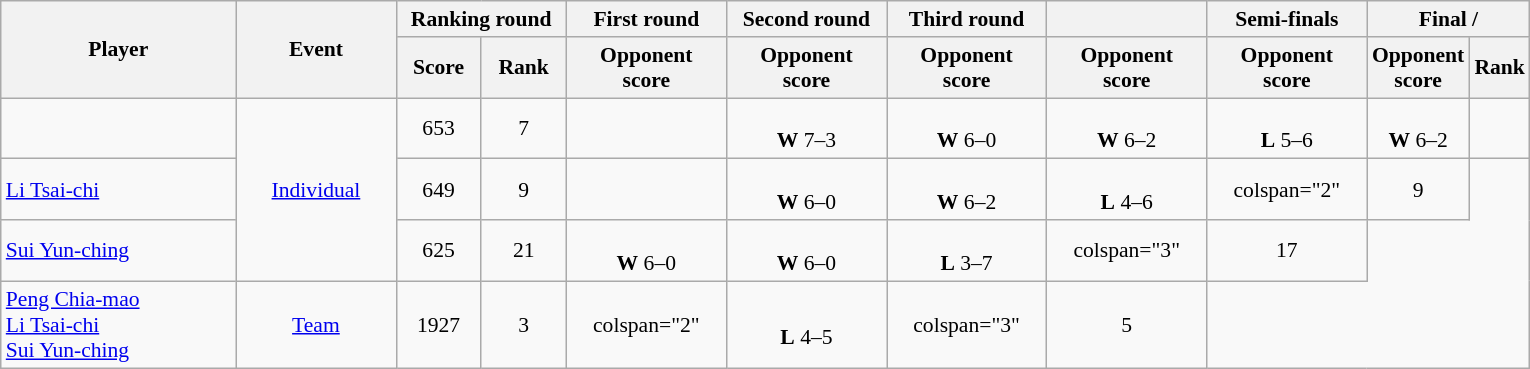<table class="wikitable" style="font-size:90%; text-align:center">
<tr>
<th rowspan="2" width="150">Player</th>
<th rowspan="2" width="100">Event</th>
<th colspan="2">Ranking round</th>
<th width="100">First round</th>
<th width="100">Second round</th>
<th width="100">Third round</th>
<th width="100"></th>
<th width="100">Semi-finals</th>
<th colspan="2" width="100">Final / </th>
</tr>
<tr>
<th width="50">Score</th>
<th width="50">Rank</th>
<th>Opponent<br>score</th>
<th>Opponent<br>score</th>
<th>Opponent<br>score</th>
<th>Opponent<br>score</th>
<th>Opponent<br>score</th>
<th>Opponent<br>score</th>
<th>Rank</th>
</tr>
<tr>
<td align="left"></td>
<td rowspan="3"><a href='#'>Individual</a></td>
<td>653</td>
<td>7</td>
<td></td>
<td><br><strong>W</strong> 7–3</td>
<td><br><strong>W</strong> 6–0</td>
<td><br><strong>W</strong> 6–2</td>
<td><br><strong>L</strong> 5–6</td>
<td><br><strong>W</strong> 6–2</td>
<td></td>
</tr>
<tr>
<td align="left"><a href='#'>Li Tsai-chi</a></td>
<td>649</td>
<td>9</td>
<td></td>
<td><br><strong>W</strong> 6–0</td>
<td><br><strong>W</strong> 6–2</td>
<td><br><strong>L</strong> 4–6</td>
<td>colspan="2" </td>
<td>9</td>
</tr>
<tr>
<td align="left"><a href='#'>Sui Yun-ching</a></td>
<td>625</td>
<td>21</td>
<td><br><strong>W</strong> 6–0</td>
<td><br><strong>W</strong> 6–0</td>
<td><br><strong>L</strong> 3–7</td>
<td>colspan="3" </td>
<td>17</td>
</tr>
<tr>
<td align="left"><a href='#'>Peng Chia-mao</a><br><a href='#'>Li Tsai-chi</a><br><a href='#'>Sui Yun-ching</a></td>
<td><a href='#'>Team</a></td>
<td>1927</td>
<td>3</td>
<td>colspan="2" </td>
<td><br><strong>L</strong> 4–5</td>
<td>colspan="3" </td>
<td>5</td>
</tr>
</table>
